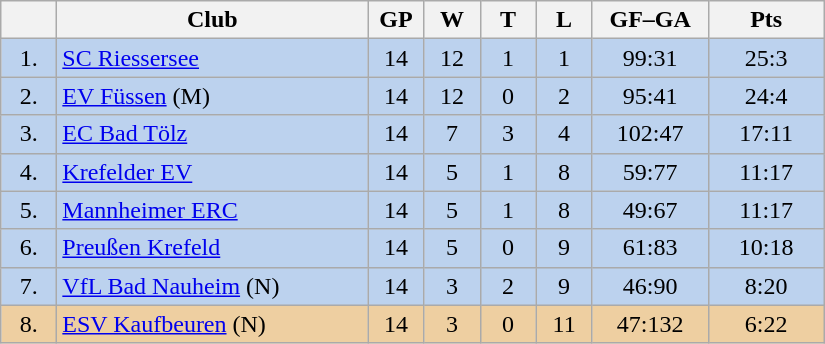<table class="wikitable">
<tr>
<th width="30"></th>
<th width="200">Club</th>
<th width="30">GP</th>
<th width="30">W</th>
<th width="30">T</th>
<th width="30">L</th>
<th width="70">GF–GA</th>
<th width="70">Pts</th>
</tr>
<tr bgcolor="#BCD2EE" align="center">
<td>1.</td>
<td align="left"><a href='#'>SC Riessersee</a></td>
<td>14</td>
<td>12</td>
<td>1</td>
<td>1</td>
<td>99:31</td>
<td>25:3</td>
</tr>
<tr bgcolor=#BCD2EE align="center">
<td>2.</td>
<td align="left"><a href='#'>EV Füssen</a> (M)</td>
<td>14</td>
<td>12</td>
<td>0</td>
<td>2</td>
<td>95:41</td>
<td>24:4</td>
</tr>
<tr bgcolor=#BCD2EE align="center">
<td>3.</td>
<td align="left"><a href='#'>EC Bad Tölz</a></td>
<td>14</td>
<td>7</td>
<td>3</td>
<td>4</td>
<td>102:47</td>
<td>17:11</td>
</tr>
<tr bgcolor=#BCD2EE align="center">
<td>4.</td>
<td align="left"><a href='#'>Krefelder EV</a></td>
<td>14</td>
<td>5</td>
<td>1</td>
<td>8</td>
<td>59:77</td>
<td>11:17</td>
</tr>
<tr bgcolor=#BCD2EE align="center">
<td>5.</td>
<td align="left"><a href='#'>Mannheimer ERC</a></td>
<td>14</td>
<td>5</td>
<td>1</td>
<td>8</td>
<td>49:67</td>
<td>11:17</td>
</tr>
<tr bgcolor=#BCD2EE align="center">
<td>6.</td>
<td align="left"><a href='#'>Preußen Krefeld</a></td>
<td>14</td>
<td>5</td>
<td>0</td>
<td>9</td>
<td>61:83</td>
<td>10:18</td>
</tr>
<tr bgcolor=#BCD2EE align="center">
<td>7.</td>
<td align="left"><a href='#'>VfL Bad Nauheim</a> (N)</td>
<td>14</td>
<td>3</td>
<td>2</td>
<td>9</td>
<td>46:90</td>
<td>8:20</td>
</tr>
<tr bgcolor=#EECFA1 align="center">
<td>8.</td>
<td align="left"><a href='#'>ESV Kaufbeuren</a> (N)</td>
<td>14</td>
<td>3</td>
<td>0</td>
<td>11</td>
<td>47:132</td>
<td>6:22</td>
</tr>
</table>
